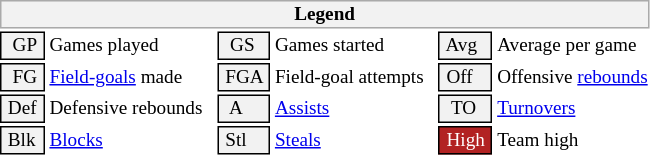<table class="toccolours" style="font-size: 80%; white-space: nowrap;">
<tr>
<th colspan="6" style="background-color: #F2F2F2; border: 1px solid #AAAAAA;">Legend</th>
</tr>
<tr>
<td style="background-color: #F2F2F2; border: 1px solid black;">  GP </td>
<td>Games played</td>
<td style="background-color: #F2F2F2; border: 1px solid black">  GS </td>
<td>Games started</td>
<td style="background-color: #F2F2F2; border: 1px solid black"> Avg </td>
<td>Average per game</td>
</tr>
<tr>
<td style="background-color: #F2F2F2; border: 1px solid black">  FG </td>
<td style="padding-right: 8px"><a href='#'>Field-goals</a> made</td>
<td style="background-color: #F2F2F2; border: 1px solid black"> FGA </td>
<td style="padding-right: 8px">Field-goal attempts</td>
<td style="background-color: #F2F2F2; border: 1px solid black;"> Off </td>
<td>Offensive <a href='#'>rebounds</a></td>
</tr>
<tr>
<td style="background-color: #F2F2F2; border: 1px solid black;"> Def </td>
<td style="padding-right: 8px">Defensive rebounds</td>
<td style="background-color: #F2F2F2; border: 1px solid black">  A </td>
<td style="padding-right: 8px"><a href='#'>Assists</a></td>
<td style="background-color: #F2F2F2; border: 1px solid black">  TO</td>
<td><a href='#'>Turnovers</a></td>
</tr>
<tr>
<td style="background-color: #F2F2F2; border: 1px solid black;"> Blk </td>
<td><a href='#'>Blocks</a></td>
<td style="background-color: #F2F2F2; border: 1px solid black"> Stl </td>
<td><a href='#'>Steals</a></td>
<td style="background:#B22222; color:#ffffff;; border: 1px solid black"> High </td>
<td>Team high</td>
</tr>
<tr>
</tr>
</table>
